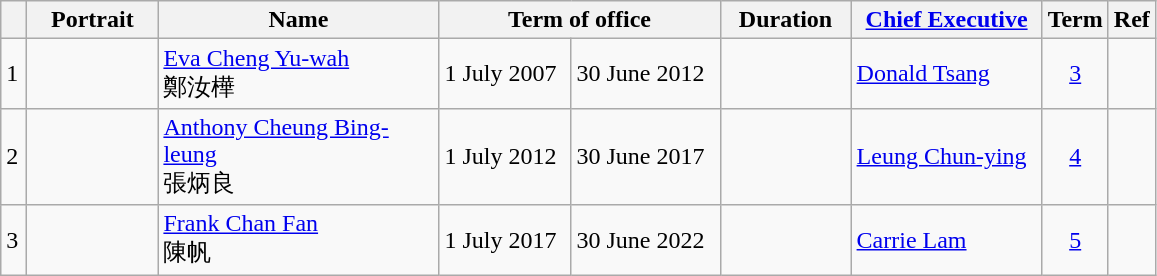<table class="wikitable"  style="text-align:left">
<tr>
<th width=10px></th>
<th width=80px>Portrait</th>
<th width=180px>Name</th>
<th width=180px colspan=2>Term of office</th>
<th width=80px>Duration</th>
<th width=120px><a href='#'>Chief Executive</a></th>
<th>Term</th>
<th>Ref</th>
</tr>
<tr>
<td bgcolor=>1</td>
<td></td>
<td><a href='#'>Eva Cheng Yu-wah</a><br>鄭汝樺</td>
<td>1 July 2007</td>
<td>30 June 2012</td>
<td></td>
<td><a href='#'>Donald Tsang</a><br></td>
<td align=center><a href='#'>3</a></td>
<td></td>
</tr>
<tr>
<td bgcolor=>2</td>
<td></td>
<td><a href='#'>Anthony Cheung Bing-leung</a><br>張炳良</td>
<td>1 July 2012</td>
<td>30 June 2017</td>
<td></td>
<td><a href='#'>Leung Chun-ying</a><br></td>
<td align=center><a href='#'>4</a></td>
<td></td>
</tr>
<tr>
<td bgcolor=>3</td>
<td></td>
<td><a href='#'>Frank Chan Fan</a><br>陳帆</td>
<td>1 July 2017</td>
<td>30 June 2022</td>
<td></td>
<td><a href='#'>Carrie Lam</a><br></td>
<td rowspan=2 align=center><a href='#'>5</a></td>
<td></td>
</tr>
</table>
